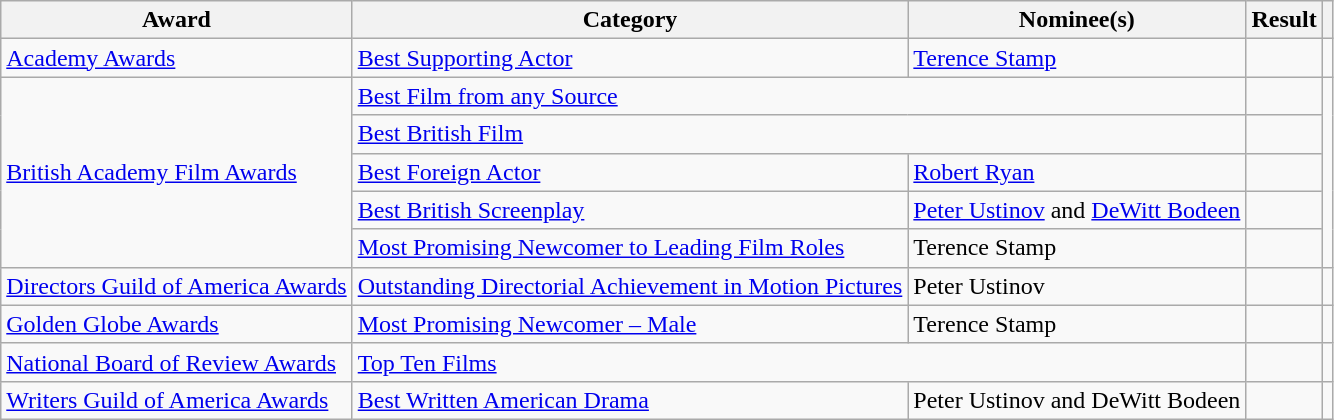<table class="wikitable plainrowheaders">
<tr>
<th>Award</th>
<th>Category</th>
<th>Nominee(s)</th>
<th>Result</th>
<th></th>
</tr>
<tr>
<td><a href='#'>Academy Awards</a></td>
<td><a href='#'>Best Supporting Actor</a></td>
<td><a href='#'>Terence Stamp</a></td>
<td></td>
<td style="text-align:center;"></td>
</tr>
<tr>
<td rowspan="5"><a href='#'>British Academy Film Awards</a></td>
<td colspan="2"><a href='#'>Best Film from any Source</a></td>
<td></td>
<td rowspan="5" style="text-align:center;"></td>
</tr>
<tr>
<td colspan="2"><a href='#'>Best British Film</a></td>
<td></td>
</tr>
<tr>
<td><a href='#'>Best Foreign Actor</a></td>
<td><a href='#'>Robert Ryan</a></td>
<td></td>
</tr>
<tr>
<td><a href='#'>Best British Screenplay</a></td>
<td><a href='#'>Peter Ustinov</a> and <a href='#'>DeWitt Bodeen</a></td>
<td></td>
</tr>
<tr>
<td><a href='#'>Most Promising Newcomer to Leading Film Roles</a></td>
<td>Terence Stamp</td>
<td></td>
</tr>
<tr>
<td><a href='#'>Directors Guild of America Awards</a></td>
<td><a href='#'>Outstanding Directorial Achievement in Motion Pictures</a></td>
<td>Peter Ustinov</td>
<td></td>
<td style="text-align:center;"></td>
</tr>
<tr>
<td><a href='#'>Golden Globe Awards</a></td>
<td><a href='#'>Most Promising Newcomer – Male</a></td>
<td>Terence Stamp</td>
<td></td>
<td style="text-align:center;"></td>
</tr>
<tr>
<td><a href='#'>National Board of Review Awards</a></td>
<td colspan="2"><a href='#'>Top Ten Films</a></td>
<td></td>
<td style="text-align:center;"></td>
</tr>
<tr>
<td><a href='#'>Writers Guild of America Awards</a></td>
<td><a href='#'>Best Written American Drama</a></td>
<td>Peter Ustinov and DeWitt Bodeen</td>
<td></td>
<td style="text-align:center;"></td>
</tr>
</table>
